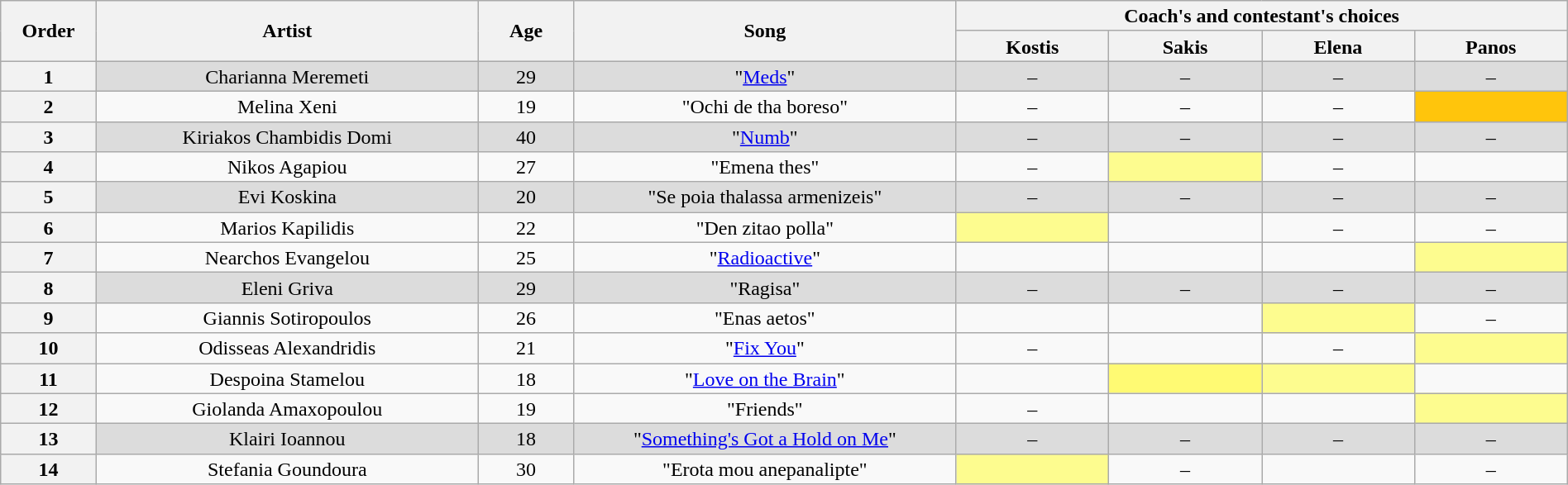<table class="wikitable" style="text-align:center; line-height:17px; width:100%;">
<tr>
<th scope="col" rowspan="2" width="05%">Order</th>
<th scope="col" rowspan="2" width="20%">Artist</th>
<th scope="col" rowspan="2" width="05%">Age</th>
<th scope="col" rowspan="2" width="20%">Song</th>
<th scope="col" colspan="4" width="32%">Coach's and contestant's choices</th>
</tr>
<tr>
<th width="08%">Kostis</th>
<th width="08%">Sakis</th>
<th width="08%">Elena</th>
<th width="08%">Panos</th>
</tr>
<tr style="background: #DCDCDC;" |>
<th>1</th>
<td>Charianna Meremeti</td>
<td>29</td>
<td>"<a href='#'>Meds</a>"</td>
<td>–</td>
<td>–</td>
<td>–</td>
<td>–</td>
</tr>
<tr>
<th>2</th>
<td>Melina Xeni</td>
<td>19</td>
<td>"Ochi de tha boreso"</td>
<td>–</td>
<td>–</td>
<td>–</td>
<td style="background: #FFC50C;"></td>
</tr>
<tr style="background: #DCDCDC;" |>
<th>3</th>
<td>Kiriakos Chambidis Domi</td>
<td>40</td>
<td>"<a href='#'>Numb</a>"</td>
<td>–</td>
<td>–</td>
<td>–</td>
<td>–</td>
</tr>
<tr>
<th>4</th>
<td>Nikos Agapiou</td>
<td>27</td>
<td>"Emena thes"</td>
<td>–</td>
<td style="background: #fdfc8f;"></td>
<td>–</td>
<td></td>
</tr>
<tr style="background: #DCDCDC;" |>
<th>5</th>
<td>Evi Koskina</td>
<td>20</td>
<td>"Se poia thalassa armenizeis"</td>
<td>–</td>
<td>–</td>
<td>–</td>
<td>–</td>
</tr>
<tr>
<th>6</th>
<td>Marios Kapilidis</td>
<td>22</td>
<td>"Den zitao polla"</td>
<td style="background: #fdfc8f;"></td>
<td></td>
<td>–</td>
<td>–</td>
</tr>
<tr>
<th>7</th>
<td>Nearchos Evangelou</td>
<td>25</td>
<td>"<a href='#'>Radioactive</a>"</td>
<td></td>
<td></td>
<td></td>
<td style="background: #fdfc8f;"></td>
</tr>
<tr style="background: #DCDCDC;" |>
<th>8</th>
<td>Eleni Griva</td>
<td>29</td>
<td>"Ragisa"</td>
<td>–</td>
<td>–</td>
<td>–</td>
<td>–</td>
</tr>
<tr>
<th>9</th>
<td>Giannis Sotiropoulos</td>
<td>26</td>
<td>"Enas aetos"</td>
<td></td>
<td></td>
<td style="background: #fdfc8f;"></td>
<td>–</td>
</tr>
<tr>
<th>10</th>
<td>Odisseas Alexandridis</td>
<td>21</td>
<td>"<a href='#'>Fix You</a>"</td>
<td>–</td>
<td></td>
<td>–</td>
<td style="background: #fdfc8f;"></td>
</tr>
<tr>
<th>11</th>
<td>Despoina Stamelou</td>
<td>18</td>
<td>"<a href='#'>Love on the Brain</a>"</td>
<td></td>
<td bgcolor="#fffa73"><strong></strong></td>
<td style="background: #fdfc8f;"></td>
<td></td>
</tr>
<tr>
<th>12</th>
<td>Giolanda Amaxopoulou</td>
<td>19</td>
<td>"Friends"</td>
<td>–</td>
<td></td>
<td></td>
<td style="background: #fdfc8f;"></td>
</tr>
<tr style="background: #DCDCDC;" |>
<th>13</th>
<td>Klairi Ioannou</td>
<td>18</td>
<td>"<a href='#'>Something's Got a Hold on Me</a>"</td>
<td>–</td>
<td>–</td>
<td>–</td>
<td>–</td>
</tr>
<tr>
<th>14</th>
<td>Stefania Goundoura</td>
<td>30</td>
<td>"Erota mou anepanalipte"</td>
<td style="background: #fdfc8f;"></td>
<td>–</td>
<td></td>
<td>–</td>
</tr>
</table>
